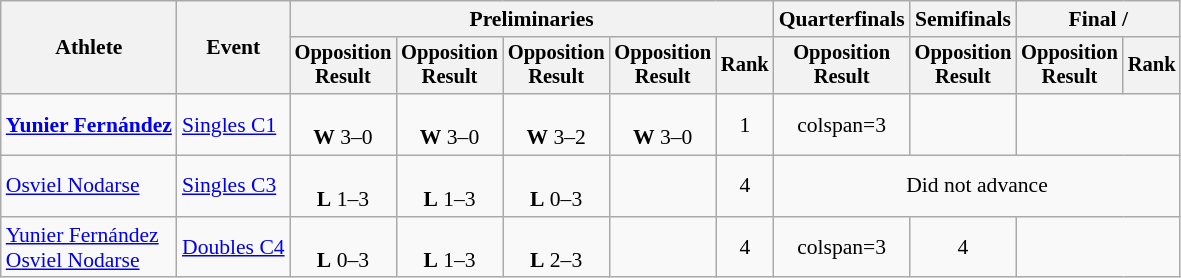<table class=wikitable style="font-size:90%">
<tr>
<th rowspan="2">Athlete</th>
<th rowspan="2">Event</th>
<th colspan="5">Preliminaries</th>
<th>Quarterfinals</th>
<th>Semifinals</th>
<th colspan="2">Final / </th>
</tr>
<tr style="font-size:95%">
<th>Opposition<br>Result</th>
<th>Opposition<br>Result</th>
<th>Opposition<br>Result</th>
<th>Opposition<br>Result</th>
<th>Rank</th>
<th>Opposition<br>Result</th>
<th>Opposition<br>Result</th>
<th>Opposition<br>Result</th>
<th>Rank</th>
</tr>
<tr align=center>
<td align=left><strong><a href='#'>Yunier Fernández</a></strong></td>
<td align=left><a href='#'>Singles C1</a></td>
<td><br><strong>W</strong> 3–0</td>
<td><br><strong>W</strong> 3–0</td>
<td><br><strong>W</strong> 3–2</td>
<td><br><strong>W</strong> 3–0</td>
<td>1</td>
<td>colspan=3 </td>
<td></td>
</tr>
<tr align=center>
<td align=left><a href='#'>Osviel Nodarse</a></td>
<td align=left><a href='#'>Singles C3</a></td>
<td><br><strong>L</strong> 1–3</td>
<td><br><strong>L</strong> 1–3</td>
<td><br><strong>L</strong> 0–3</td>
<td></td>
<td>4</td>
<td colspan=4>Did not advance</td>
</tr>
<tr align=center>
<td align=left><a href='#'>Yunier Fernández</a><br><a href='#'>Osviel Nodarse</a></td>
<td align=left><a href='#'>Doubles C4</a></td>
<td><br><strong>L</strong> 0–3</td>
<td><br><strong>L</strong> 1–3</td>
<td><br><strong>L</strong> 2–3</td>
<td></td>
<td>4</td>
<td>colspan=3 </td>
<td>4</td>
</tr>
</table>
